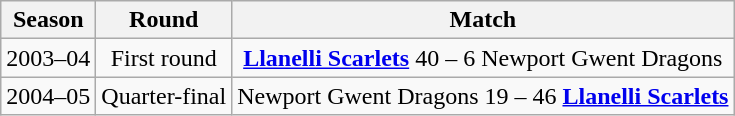<table class="wikitable" style="text-align:center">
<tr>
<th>Season</th>
<th>Round</th>
<th>Match</th>
</tr>
<tr>
<td>2003–04</td>
<td>First round</td>
<td><strong><a href='#'>Llanelli Scarlets</a></strong> 40 – 6 Newport Gwent Dragons</td>
</tr>
<tr>
<td>2004–05</td>
<td>Quarter-final</td>
<td>Newport Gwent Dragons 19 – 46 <strong><a href='#'>Llanelli Scarlets</a></strong></td>
</tr>
</table>
